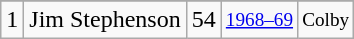<table class="wikitable">
<tr>
</tr>
<tr>
<td>1</td>
<td>Jim Stephenson</td>
<td>54</td>
<td style="font-size:80%;"><a href='#'>1968–69</a></td>
<td style="font-size:80%;">Colby</td>
</tr>
</table>
